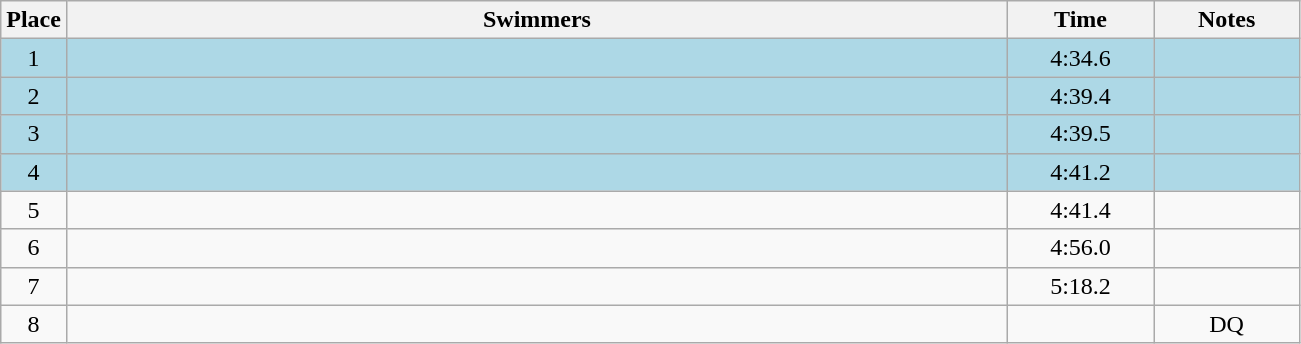<table class=wikitable style="text-align:center">
<tr>
<th>Place</th>
<th width=620>Swimmers</th>
<th width=90>Time</th>
<th width=90>Notes</th>
</tr>
<tr bgcolor=lightblue>
<td>1</td>
<td align=left></td>
<td>4:34.6</td>
<td></td>
</tr>
<tr bgcolor=lightblue>
<td>2</td>
<td align=left></td>
<td>4:39.4</td>
<td></td>
</tr>
<tr bgcolor=lightblue>
<td>3</td>
<td align=left></td>
<td>4:39.5</td>
<td></td>
</tr>
<tr bgcolor=lightblue>
<td>4</td>
<td align=left></td>
<td>4:41.2</td>
<td></td>
</tr>
<tr>
<td>5</td>
<td align=left></td>
<td>4:41.4</td>
<td></td>
</tr>
<tr>
<td>6</td>
<td align=left></td>
<td>4:56.0</td>
<td></td>
</tr>
<tr>
<td>7</td>
<td align=left></td>
<td>5:18.2</td>
<td></td>
</tr>
<tr>
<td>8</td>
<td align=left></td>
<td></td>
<td>DQ</td>
</tr>
</table>
